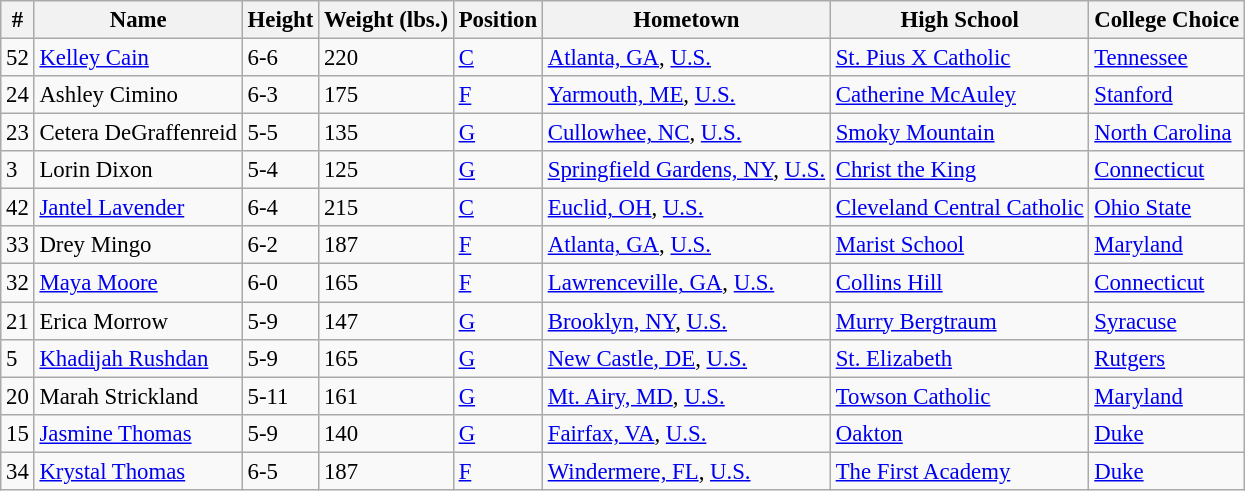<table class="wikitable sortable" style="font-size: 95%;">
<tr>
<th>#</th>
<th>Name</th>
<th>Height</th>
<th>Weight (lbs.)</th>
<th>Position</th>
<th>Hometown</th>
<th>High School</th>
<th>College Choice</th>
</tr>
<tr>
<td>52</td>
<td><a href='#'>Kelley Cain</a></td>
<td>6-6</td>
<td>220</td>
<td><a href='#'>C</a></td>
<td><a href='#'>Atlanta, GA</a>, <a href='#'>U.S.</a></td>
<td><a href='#'>St. Pius X Catholic</a></td>
<td><a href='#'>Tennessee</a></td>
</tr>
<tr>
<td>24</td>
<td>Ashley Cimino</td>
<td>6-3</td>
<td>175</td>
<td><a href='#'>F</a></td>
<td><a href='#'>Yarmouth, ME</a>, <a href='#'>U.S.</a></td>
<td><a href='#'>Catherine McAuley</a></td>
<td><a href='#'>Stanford</a></td>
</tr>
<tr>
<td>23</td>
<td>Cetera DeGraffenreid</td>
<td>5-5</td>
<td>135</td>
<td><a href='#'>G</a></td>
<td><a href='#'>Cullowhee, NC</a>, <a href='#'>U.S.</a></td>
<td><a href='#'>Smoky Mountain</a></td>
<td><a href='#'>North Carolina</a></td>
</tr>
<tr>
<td>3</td>
<td>Lorin Dixon</td>
<td>5-4</td>
<td>125</td>
<td><a href='#'>G</a></td>
<td><a href='#'>Springfield Gardens, NY</a>, <a href='#'>U.S.</a></td>
<td><a href='#'>Christ the King</a></td>
<td><a href='#'>Connecticut</a></td>
</tr>
<tr>
<td>42</td>
<td><a href='#'>Jantel Lavender</a></td>
<td>6-4</td>
<td>215</td>
<td><a href='#'>C</a></td>
<td><a href='#'>Euclid, OH</a>, <a href='#'>U.S.</a></td>
<td><a href='#'>Cleveland Central Catholic</a></td>
<td><a href='#'>Ohio State</a></td>
</tr>
<tr>
<td>33</td>
<td>Drey Mingo</td>
<td>6-2</td>
<td>187</td>
<td><a href='#'>F</a></td>
<td><a href='#'>Atlanta, GA</a>, <a href='#'>U.S.</a></td>
<td><a href='#'>Marist School</a></td>
<td><a href='#'>Maryland</a></td>
</tr>
<tr>
<td>32</td>
<td><a href='#'>Maya Moore</a></td>
<td>6-0</td>
<td>165</td>
<td><a href='#'>F</a></td>
<td><a href='#'>Lawrenceville, GA</a>, <a href='#'>U.S.</a></td>
<td><a href='#'>Collins Hill</a></td>
<td><a href='#'>Connecticut</a></td>
</tr>
<tr>
<td>21</td>
<td>Erica Morrow</td>
<td>5-9</td>
<td>147</td>
<td><a href='#'>G</a></td>
<td><a href='#'>Brooklyn, NY</a>, <a href='#'>U.S.</a></td>
<td><a href='#'>Murry Bergtraum</a></td>
<td><a href='#'>Syracuse</a></td>
</tr>
<tr>
<td>5</td>
<td><a href='#'>Khadijah Rushdan</a></td>
<td>5-9</td>
<td>165</td>
<td><a href='#'>G</a></td>
<td><a href='#'>New Castle, DE</a>, <a href='#'>U.S.</a></td>
<td><a href='#'>St. Elizabeth</a></td>
<td><a href='#'>Rutgers</a></td>
</tr>
<tr>
<td>20</td>
<td>Marah Strickland</td>
<td>5-11</td>
<td>161</td>
<td><a href='#'>G</a></td>
<td><a href='#'>Mt. Airy, MD</a>, <a href='#'>U.S.</a></td>
<td><a href='#'>Towson Catholic</a></td>
<td><a href='#'>Maryland</a></td>
</tr>
<tr>
<td>15</td>
<td><a href='#'>Jasmine Thomas</a></td>
<td>5-9</td>
<td>140</td>
<td><a href='#'>G</a></td>
<td><a href='#'>Fairfax, VA</a>, <a href='#'>U.S.</a></td>
<td><a href='#'>Oakton</a></td>
<td><a href='#'>Duke</a></td>
</tr>
<tr>
<td>34</td>
<td><a href='#'>Krystal Thomas</a></td>
<td>6-5</td>
<td>187</td>
<td><a href='#'>F</a></td>
<td><a href='#'>Windermere, FL</a>, <a href='#'>U.S.</a></td>
<td><a href='#'>The First Academy</a></td>
<td><a href='#'>Duke</a></td>
</tr>
</table>
